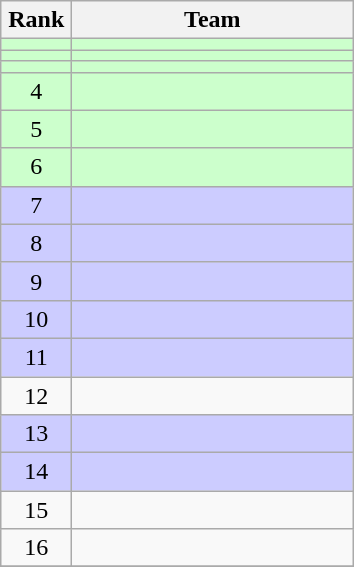<table class="wikitable">
<tr>
<th style="width: 40px;">Rank</th>
<th style="width: 180px;">Team</th>
</tr>
<tr bgcolor=#ccffcc>
<td align=center></td>
<td></td>
</tr>
<tr bgcolor=#ccffcc>
<td align=center></td>
<td></td>
</tr>
<tr bgcolor=#ccffcc>
<td align=center></td>
<td></td>
</tr>
<tr bgcolor=#ccffcc>
<td align=center>4</td>
<td></td>
</tr>
<tr bgcolor=#ccffcc>
<td align=center>5</td>
<td></td>
</tr>
<tr bgcolor=#ccffcc>
<td align=center>6</td>
<td></td>
</tr>
<tr bgcolor=#ccccff>
<td align=center>7</td>
<td></td>
</tr>
<tr bgcolor=#ccccff>
<td align=center>8</td>
<td></td>
</tr>
<tr bgcolor=#ccccff>
<td align=center>9</td>
<td></td>
</tr>
<tr bgcolor=#ccccff>
<td align=center>10</td>
<td></td>
</tr>
<tr bgcolor=#ccccff>
<td align=center>11</td>
<td></td>
</tr>
<tr>
<td align=center>12</td>
<td></td>
</tr>
<tr bgcolor=#ccccff>
<td align=center>13</td>
<td></td>
</tr>
<tr bgcolor=#ccccff>
<td align=center>14</td>
<td></td>
</tr>
<tr>
<td align=center>15</td>
<td></td>
</tr>
<tr>
<td align=center>16</td>
<td></td>
</tr>
<tr>
</tr>
</table>
